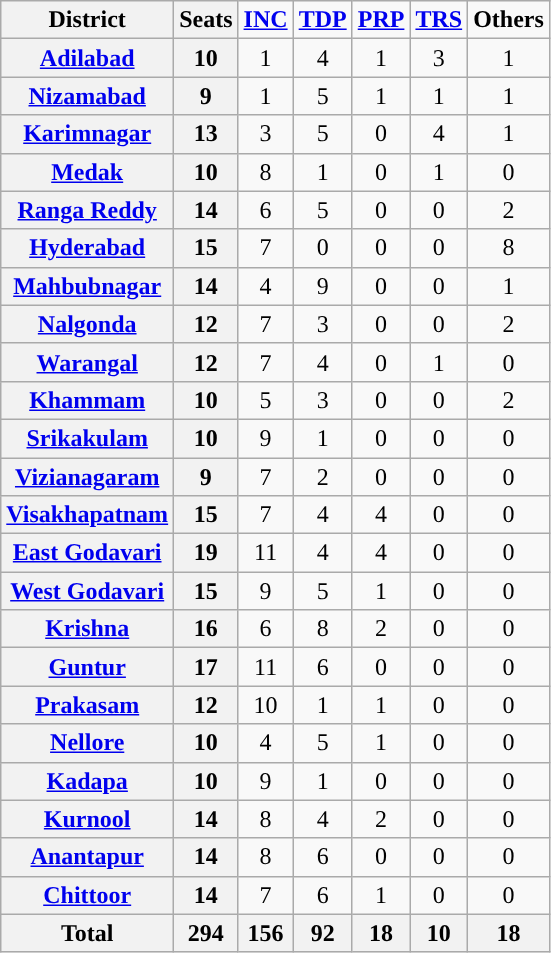<table class="wikitable sortable" style="text-align:center;">
<tr>
<th>District</th>
<th>Seats</th>
<td><a href='#'><span><strong>INC</strong></span></a></td>
<td><a href='#'><span><strong>TDP</strong></span></a></td>
<td><a href='#'><span><strong>PRP</strong></span></a></td>
<td><a href='#'><span><strong>TRS</strong></span></a></td>
<td><span><strong>Others</strong></span></td>
</tr>
<tr>
<th><a href='#'>Adilabad</a></th>
<th>10</th>
<td>1</td>
<td style="background:">4</td>
<td>1</td>
<td>3</td>
<td>1</td>
</tr>
<tr>
<th><a href='#'>Nizamabad</a></th>
<th>9</th>
<td>1</td>
<td style="background:">5</td>
<td>1</td>
<td>1</td>
<td>1</td>
</tr>
<tr>
<th><a href='#'>Karimnagar</a></th>
<th>13</th>
<td>3</td>
<td style="background:">5</td>
<td>0</td>
<td>4</td>
<td>1</td>
</tr>
<tr>
<th><a href='#'>Medak</a></th>
<th>10</th>
<td style="background:">8</td>
<td>1</td>
<td>0</td>
<td>1</td>
<td>0</td>
</tr>
<tr>
<th><a href='#'>Ranga Reddy</a></th>
<th>14</th>
<td style="background:">6</td>
<td>5</td>
<td>0</td>
<td>0</td>
<td>2</td>
</tr>
<tr>
<th><a href='#'>Hyderabad</a></th>
<th>15</th>
<td>7</td>
<td>0</td>
<td>0</td>
<td>0</td>
<td>8</td>
</tr>
<tr>
<th><a href='#'>Mahbubnagar</a></th>
<th>14</th>
<td>4</td>
<td style="background:">9</td>
<td>0</td>
<td>0</td>
<td>1</td>
</tr>
<tr>
<th><a href='#'>Nalgonda</a></th>
<th>12</th>
<td style="background:">7</td>
<td>3</td>
<td>0</td>
<td>0</td>
<td>2</td>
</tr>
<tr>
<th><a href='#'>Warangal</a></th>
<th>12</th>
<td style="background:">7</td>
<td>4</td>
<td>0</td>
<td>1</td>
<td>0</td>
</tr>
<tr>
<th><a href='#'>Khammam</a></th>
<th>10</th>
<td style="background:">5</td>
<td>3</td>
<td>0</td>
<td>0</td>
<td>2</td>
</tr>
<tr>
<th><a href='#'>Srikakulam</a></th>
<th>10</th>
<td style="background:">9</td>
<td>1</td>
<td>0</td>
<td>0</td>
<td>0</td>
</tr>
<tr>
<th><a href='#'>Vizianagaram</a></th>
<th>9</th>
<td style="background:">7</td>
<td>2</td>
<td>0</td>
<td>0</td>
<td>0</td>
</tr>
<tr>
<th><a href='#'>Visakhapatnam</a></th>
<th>15</th>
<td style="background:">7</td>
<td>4</td>
<td>4</td>
<td>0</td>
<td>0</td>
</tr>
<tr>
<th><a href='#'>East Godavari</a></th>
<th>19</th>
<td style="background:">11</td>
<td>4</td>
<td>4</td>
<td>0</td>
<td>0</td>
</tr>
<tr>
<th><a href='#'>West Godavari</a></th>
<th>15</th>
<td style="background:">9</td>
<td>5</td>
<td>1</td>
<td>0</td>
<td>0</td>
</tr>
<tr>
<th><a href='#'>Krishna</a></th>
<th>16</th>
<td>6</td>
<td style="background:">8</td>
<td>2</td>
<td>0</td>
<td>0</td>
</tr>
<tr>
<th><a href='#'>Guntur</a></th>
<th>17</th>
<td style="background:">11</td>
<td>6</td>
<td>0</td>
<td>0</td>
<td>0</td>
</tr>
<tr>
<th><a href='#'>Prakasam</a></th>
<th>12</th>
<td style="background:">10</td>
<td>1</td>
<td>1</td>
<td>0</td>
<td>0</td>
</tr>
<tr>
<th><a href='#'>Nellore</a></th>
<th>10</th>
<td>4</td>
<td style="background:">5</td>
<td>1</td>
<td>0</td>
<td>0</td>
</tr>
<tr>
<th><a href='#'>Kadapa</a></th>
<th>10</th>
<td style="background:">9</td>
<td>1</td>
<td>0</td>
<td>0</td>
<td>0</td>
</tr>
<tr>
<th><a href='#'>Kurnool</a></th>
<th>14</th>
<td style="background:">8</td>
<td>4</td>
<td>2</td>
<td>0</td>
<td>0</td>
</tr>
<tr>
<th><a href='#'>Anantapur</a></th>
<th>14</th>
<td style="background:">8</td>
<td>6</td>
<td>0</td>
<td>0</td>
<td>0</td>
</tr>
<tr>
<th><a href='#'>Chittoor</a></th>
<th>14</th>
<td style="background:">7</td>
<td>6</td>
<td>1</td>
<td>0</td>
<td>0</td>
</tr>
<tr>
<th>Total</th>
<th>294</th>
<th>156</th>
<th>92</th>
<th>18</th>
<th>10</th>
<th>18</th>
</tr>
</table>
